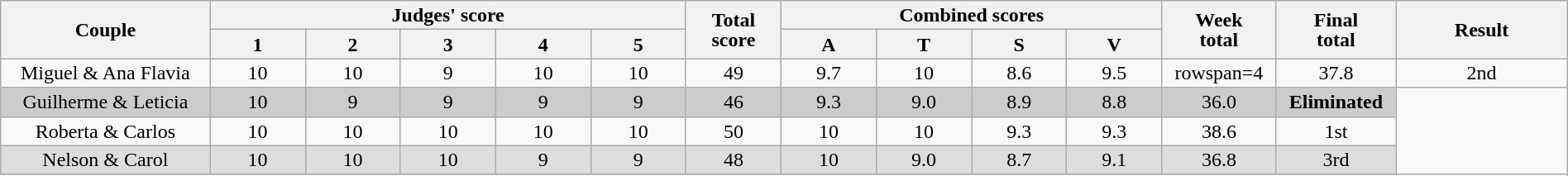<table class="wikitable" style="font-size:100%; line-height:16px; text-align:center" width="100%">
<tr>
<th rowspan=2 width="11.00%">Couple</th>
<th colspan=5 width="25.00%">Judges' score</th>
<th rowspan=2 width="05.00%">Total<br>score</th>
<th colspan=4 width="20.00%">Combined scores</th>
<th rowspan=2 width="05.00%">Week<br>total</th>
<th rowspan=2 width="05.00%">Final<br>total</th>
<th rowspan=2 width="09.00%">Result</th>
</tr>
<tr>
<th width="05.00%">1</th>
<th width="05.00%">2</th>
<th width="05.00%">3</th>
<th width="05.00%">4</th>
<th width="05.00%">5</th>
<th width="05.00%">A</th>
<th width="05.00%">T</th>
<th width="05.00%">S</th>
<th width="05.00%">V</th>
</tr>
<tr>
<td>Miguel & Ana Flavia</td>
<td>10</td>
<td>10</td>
<td>9</td>
<td>10</td>
<td>10</td>
<td>49</td>
<td>9.7</td>
<td>10</td>
<td>8.6</td>
<td>9.5</td>
<td>rowspan=4 </td>
<td>37.8</td>
<td>2nd</td>
</tr>
<tr bgcolor="CCCCCC">
<td>Guilherme & Leticia</td>
<td>10</td>
<td>9</td>
<td>9</td>
<td>9</td>
<td>9</td>
<td>46</td>
<td>9.3</td>
<td>9.0</td>
<td>8.9</td>
<td>8.8</td>
<td>36.0</td>
<td><strong>Eliminated</strong></td>
</tr>
<tr>
<td>Roberta & Carlos</td>
<td>10</td>
<td>10</td>
<td>10</td>
<td>10</td>
<td>10</td>
<td>50</td>
<td>10</td>
<td>10</td>
<td>9.3</td>
<td>9.3</td>
<td>38.6</td>
<td>1st</td>
</tr>
<tr bgcolor="DDDDDD">
<td>Nelson & Carol</td>
<td>10</td>
<td>10</td>
<td>10</td>
<td>9</td>
<td>9</td>
<td>48</td>
<td>10</td>
<td>9.0</td>
<td>8.7</td>
<td>9.1</td>
<td>36.8</td>
<td>3rd</td>
</tr>
<tr>
</tr>
</table>
